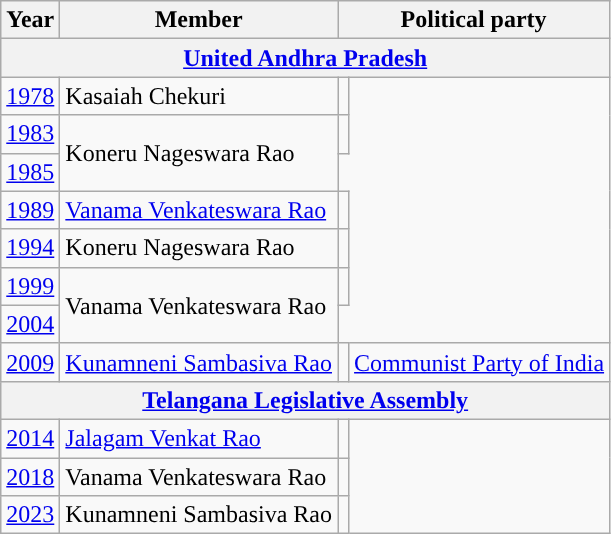<table class="wikitable sortable">
<tr>
<th>Year</th>
<th>Member</th>
<th colspan="2">Political party</th>
</tr>
<tr>
<th colspan=4><a href='#'>United Andhra Pradesh</a></th>
</tr>
<tr>
<td><a href='#'>1978</a></td>
<td>Kasaiah Chekuri</td>
<td></td>
</tr>
<tr>
<td><a href='#'>1983</a></td>
<td rowspan=2>Koneru Nageswara Rao</td>
<td></td>
</tr>
<tr>
<td><a href='#'>1985</a></td>
</tr>
<tr>
<td><a href='#'>1989</a></td>
<td><a href='#'>Vanama Venkateswara Rao</a></td>
<td></td>
</tr>
<tr>
<td><a href='#'>1994</a></td>
<td>Koneru Nageswara Rao</td>
<td></td>
</tr>
<tr>
<td><a href='#'>1999</a></td>
<td rowspan=2>Vanama Venkateswara Rao</td>
<td></td>
</tr>
<tr>
<td><a href='#'>2004</a></td>
</tr>
<tr>
<td><a href='#'>2009</a></td>
<td><a href='#'>Kunamneni Sambasiva Rao</a></td>
<td style="background-color: "></td>
<td><a href='#'>Communist Party of India</a></td>
</tr>
<tr>
<th colspan=4><a href='#'>Telangana Legislative Assembly</a></th>
</tr>
<tr>
<td><a href='#'>2014</a></td>
<td><a href='#'>Jalagam Venkat Rao</a></td>
<td></td>
</tr>
<tr>
<td><a href='#'>2018</a></td>
<td>Vanama Venkateswara Rao</td>
<td></td>
</tr>
<tr>
<td><a href='#'>2023</a></td>
<td>Kunamneni Sambasiva Rao</td>
<td></td>
</tr>
</table>
